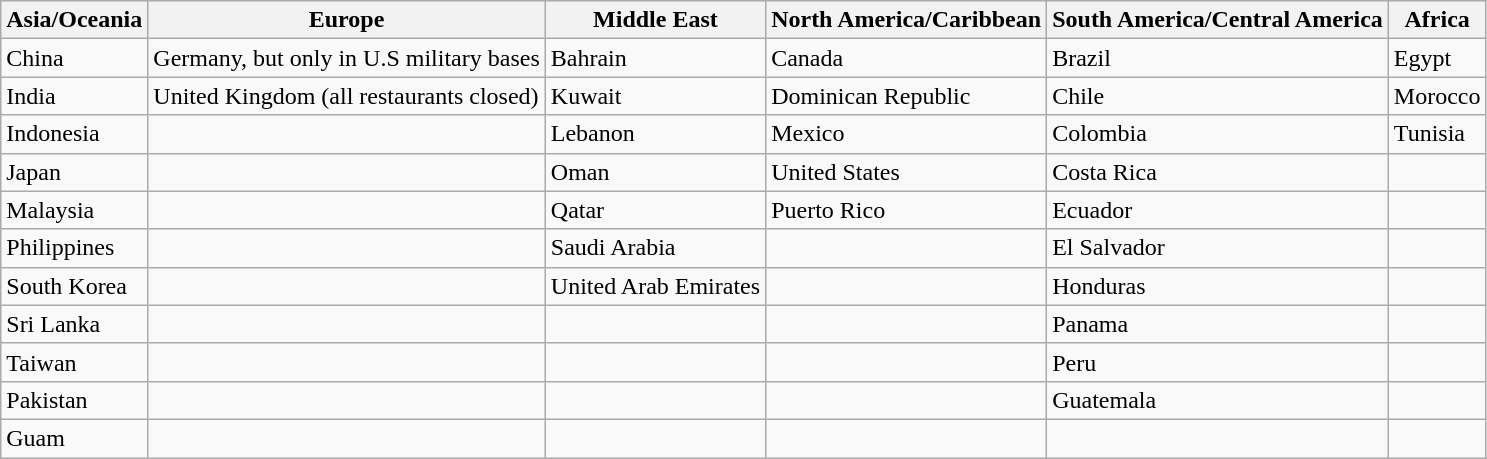<table class="wikitable">
<tr>
<th>Asia/Oceania</th>
<th>Europe</th>
<th>Middle East</th>
<th>North America/Caribbean</th>
<th>South America/Central America</th>
<th>Africa</th>
</tr>
<tr>
<td>China</td>
<td>Germany, but only in U.S military bases</td>
<td>Bahrain</td>
<td>Canada</td>
<td>Brazil</td>
<td>Egypt</td>
</tr>
<tr>
<td>India</td>
<td>United Kingdom (all restaurants closed)</td>
<td>Kuwait</td>
<td>Dominican Republic</td>
<td>Chile</td>
<td>Morocco</td>
</tr>
<tr>
<td>Indonesia</td>
<td></td>
<td>Lebanon</td>
<td>Mexico</td>
<td>Colombia</td>
<td>Tunisia</td>
</tr>
<tr>
<td>Japan</td>
<td></td>
<td>Oman</td>
<td>United States</td>
<td>Costa Rica</td>
<td></td>
</tr>
<tr>
<td>Malaysia</td>
<td></td>
<td>Qatar</td>
<td>Puerto Rico</td>
<td>Ecuador</td>
<td></td>
</tr>
<tr>
<td>Philippines</td>
<td></td>
<td>Saudi Arabia</td>
<td></td>
<td>El Salvador</td>
<td></td>
</tr>
<tr>
<td>South Korea</td>
<td></td>
<td>United Arab Emirates</td>
<td></td>
<td>Honduras</td>
<td></td>
</tr>
<tr>
<td>Sri Lanka</td>
<td></td>
<td></td>
<td></td>
<td>Panama</td>
<td></td>
</tr>
<tr>
<td>Taiwan</td>
<td></td>
<td></td>
<td></td>
<td>Peru</td>
<td></td>
</tr>
<tr>
<td>Pakistan</td>
<td></td>
<td></td>
<td></td>
<td>Guatemala</td>
<td></td>
</tr>
<tr>
<td>Guam</td>
<td></td>
<td></td>
<td></td>
<td></td>
<td></td>
</tr>
</table>
